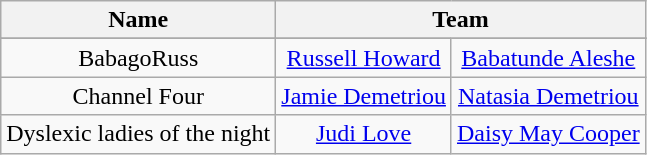<table class="wikitable" style="text-align:center">
<tr>
<th scope="col">Name</th>
<th colspan="2">Team</th>
</tr>
<tr>
</tr>
<tr>
<td>BabagoRuss</td>
<td><a href='#'>Russell Howard</a></td>
<td><a href='#'>Babatunde Aleshe</a></td>
</tr>
<tr>
<td>Channel Four</td>
<td><a href='#'>Jamie Demetriou</a></td>
<td><a href='#'>Natasia Demetriou</a></td>
</tr>
<tr>
<td>Dyslexic ladies of the night</td>
<td><a href='#'>Judi Love</a></td>
<td><a href='#'>Daisy May Cooper</a></td>
</tr>
</table>
